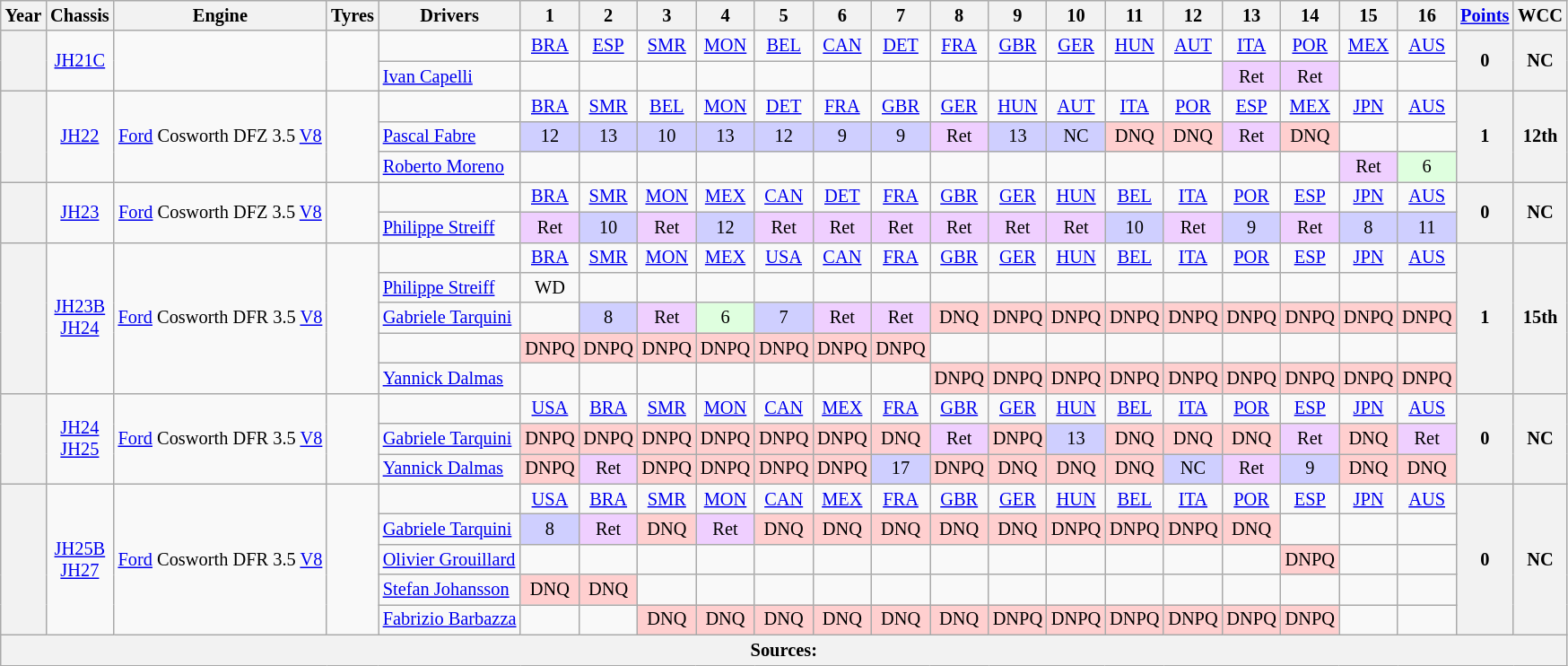<table class="wikitable" style="text-align:center; font-size:85%">
<tr>
<th>Year</th>
<th>Chassis</th>
<th>Engine</th>
<th>Tyres</th>
<th>Drivers</th>
<th>1</th>
<th>2</th>
<th>3</th>
<th>4</th>
<th>5</th>
<th>6</th>
<th>7</th>
<th>8</th>
<th>9</th>
<th>10</th>
<th>11</th>
<th>12</th>
<th>13</th>
<th>14</th>
<th>15</th>
<th>16</th>
<th><a href='#'>Points</a></th>
<th>WCC</th>
</tr>
<tr>
<th rowspan="2"></th>
<td rowspan="2"><a href='#'>JH21C</a></td>
<td rowspan="2"></td>
<td rowspan="2"></td>
<td></td>
<td><a href='#'>BRA</a></td>
<td><a href='#'>ESP</a></td>
<td><a href='#'>SMR</a></td>
<td><a href='#'>MON</a></td>
<td><a href='#'>BEL</a></td>
<td><a href='#'>CAN</a></td>
<td><a href='#'>DET</a></td>
<td><a href='#'>FRA</a></td>
<td><a href='#'>GBR</a></td>
<td><a href='#'>GER</a></td>
<td><a href='#'>HUN</a></td>
<td><a href='#'>AUT</a></td>
<td><a href='#'>ITA</a></td>
<td><a href='#'>POR</a></td>
<td><a href='#'>MEX</a></td>
<td><a href='#'>AUS</a></td>
<th rowspan="2">0</th>
<th rowspan="2">NC</th>
</tr>
<tr>
<td align="left"> <a href='#'>Ivan Capelli</a></td>
<td></td>
<td></td>
<td></td>
<td></td>
<td></td>
<td></td>
<td></td>
<td></td>
<td></td>
<td></td>
<td></td>
<td></td>
<td style="background:#efcfff;">Ret</td>
<td style="background:#efcfff;">Ret</td>
<td></td>
<td></td>
</tr>
<tr>
<th rowspan="3"></th>
<td rowspan="3"><a href='#'>JH22</a></td>
<td rowspan="3"><a href='#'>Ford</a> Cosworth DFZ 3.5 <a href='#'>V8</a></td>
<td rowspan="3"></td>
<td></td>
<td><a href='#'>BRA</a></td>
<td><a href='#'>SMR</a></td>
<td><a href='#'>BEL</a></td>
<td><a href='#'>MON</a></td>
<td><a href='#'>DET</a></td>
<td><a href='#'>FRA</a></td>
<td><a href='#'>GBR</a></td>
<td><a href='#'>GER</a></td>
<td><a href='#'>HUN</a></td>
<td><a href='#'>AUT</a></td>
<td><a href='#'>ITA</a></td>
<td><a href='#'>POR</a></td>
<td><a href='#'>ESP</a></td>
<td><a href='#'>MEX</a></td>
<td><a href='#'>JPN</a></td>
<td><a href='#'>AUS</a></td>
<th rowspan="3">1</th>
<th rowspan="3">12th</th>
</tr>
<tr>
<td align="left"> <a href='#'>Pascal Fabre</a></td>
<td style="background:#cfcfff;">12</td>
<td style="background:#cfcfff;">13</td>
<td style="background:#cfcfff;">10</td>
<td style="background:#cfcfff;">13</td>
<td style="background:#cfcfff;">12</td>
<td style="background:#cfcfff;">9</td>
<td style="background:#cfcfff;">9</td>
<td style="background:#efcfff;">Ret</td>
<td style="background:#cfcfff;">13</td>
<td style="background:#cfcfff;">NC</td>
<td style="background:#ffcfcf;">DNQ</td>
<td style="background:#ffcfcf;">DNQ</td>
<td style="background:#efcfff;">Ret</td>
<td style="background:#ffcfcf;">DNQ</td>
<td></td>
<td></td>
</tr>
<tr>
<td align="left"> <a href='#'>Roberto Moreno</a></td>
<td></td>
<td></td>
<td></td>
<td></td>
<td></td>
<td></td>
<td></td>
<td></td>
<td></td>
<td></td>
<td></td>
<td></td>
<td></td>
<td></td>
<td style="background:#efcfff;">Ret</td>
<td style="background:#dfffdf;">6</td>
</tr>
<tr>
<th rowspan="2"></th>
<td rowspan="2"><a href='#'>JH23</a></td>
<td rowspan="2"><a href='#'>Ford</a> Cosworth DFZ 3.5 <a href='#'>V8</a></td>
<td rowspan="2"></td>
<td></td>
<td><a href='#'>BRA</a></td>
<td><a href='#'>SMR</a></td>
<td><a href='#'>MON</a></td>
<td><a href='#'>MEX</a></td>
<td><a href='#'>CAN</a></td>
<td><a href='#'>DET</a></td>
<td><a href='#'>FRA</a></td>
<td><a href='#'>GBR</a></td>
<td><a href='#'>GER</a></td>
<td><a href='#'>HUN</a></td>
<td><a href='#'>BEL</a></td>
<td><a href='#'>ITA</a></td>
<td><a href='#'>POR</a></td>
<td><a href='#'>ESP</a></td>
<td><a href='#'>JPN</a></td>
<td><a href='#'>AUS</a></td>
<th rowspan="2">0</th>
<th rowspan="2">NC</th>
</tr>
<tr>
<td align="left"> <a href='#'>Philippe Streiff</a></td>
<td style="background:#efcfff;">Ret</td>
<td style="background:#cfcfff;">10</td>
<td style="background:#efcfff;">Ret</td>
<td style="background:#cfcfff;">12</td>
<td style="background:#efcfff;">Ret</td>
<td style="background:#efcfff;">Ret</td>
<td style="background:#efcfff;">Ret</td>
<td style="background:#efcfff;">Ret</td>
<td style="background:#efcfff;">Ret</td>
<td style="background:#efcfff;">Ret</td>
<td style="background:#cfcfff;">10</td>
<td style="background:#efcfff;">Ret</td>
<td style="background:#cfcfff;">9</td>
<td style="background:#efcfff;">Ret</td>
<td style="background:#cfcfff;">8</td>
<td style="background:#cfcfff;">11</td>
</tr>
<tr>
<th rowspan="5"></th>
<td rowspan="5"><a href='#'>JH23B</a><br><a href='#'>JH24</a></td>
<td rowspan="5"><a href='#'>Ford</a> Cosworth DFR 3.5 <a href='#'>V8</a></td>
<td rowspan="5"></td>
<td></td>
<td><a href='#'>BRA</a></td>
<td><a href='#'>SMR</a></td>
<td><a href='#'>MON</a></td>
<td><a href='#'>MEX</a></td>
<td><a href='#'>USA</a></td>
<td><a href='#'>CAN</a></td>
<td><a href='#'>FRA</a></td>
<td><a href='#'>GBR</a></td>
<td><a href='#'>GER</a></td>
<td><a href='#'>HUN</a></td>
<td><a href='#'>BEL</a></td>
<td><a href='#'>ITA</a></td>
<td><a href='#'>POR</a></td>
<td><a href='#'>ESP</a></td>
<td><a href='#'>JPN</a></td>
<td><a href='#'>AUS</a></td>
<th rowspan="5">1</th>
<th rowspan="5">15th</th>
</tr>
<tr>
<td align="left"> <a href='#'>Philippe Streiff</a></td>
<td>WD</td>
<td></td>
<td></td>
<td></td>
<td></td>
<td></td>
<td></td>
<td></td>
<td></td>
<td></td>
<td></td>
<td></td>
<td></td>
<td></td>
<td></td>
<td></td>
</tr>
<tr>
<td align="left"> <a href='#'>Gabriele Tarquini</a></td>
<td></td>
<td style="background:#cfcfff;">8</td>
<td style="background:#efcfff;">Ret</td>
<td style="background:#dfffdf;">6</td>
<td style="background:#cfcfff;">7</td>
<td style="background:#efcfff;">Ret</td>
<td style="background:#efcfff;">Ret</td>
<td style="background:#ffcfcf;">DNQ</td>
<td style="background:#ffcfcf;">DNPQ</td>
<td style="background:#ffcfcf;">DNPQ</td>
<td style="background:#ffcfcf;">DNPQ</td>
<td style="background:#ffcfcf;">DNPQ</td>
<td style="background:#ffcfcf;">DNPQ</td>
<td style="background:#ffcfcf;">DNPQ</td>
<td style="background:#ffcfcf;">DNPQ</td>
<td style="background:#ffcfcf;">DNPQ</td>
</tr>
<tr>
<td align="left"></td>
<td style="background:#ffcfcf;">DNPQ</td>
<td style="background:#ffcfcf;">DNPQ</td>
<td style="background:#ffcfcf;">DNPQ</td>
<td style="background:#ffcfcf;">DNPQ</td>
<td style="background:#ffcfcf;">DNPQ</td>
<td style="background:#ffcfcf;">DNPQ</td>
<td style="background:#ffcfcf;">DNPQ</td>
<td></td>
<td></td>
<td></td>
<td></td>
<td></td>
<td></td>
<td></td>
<td></td>
<td></td>
</tr>
<tr>
<td align="left"> <a href='#'>Yannick Dalmas</a></td>
<td></td>
<td></td>
<td></td>
<td></td>
<td></td>
<td></td>
<td></td>
<td style="background:#ffcfcf;">DNPQ</td>
<td style="background:#ffcfcf;">DNPQ</td>
<td style="background:#ffcfcf;">DNPQ</td>
<td style="background:#ffcfcf;">DNPQ</td>
<td style="background:#ffcfcf;">DNPQ</td>
<td style="background:#ffcfcf;">DNPQ</td>
<td style="background:#ffcfcf;">DNPQ</td>
<td style="background:#ffcfcf;">DNPQ</td>
<td style="background:#ffcfcf;">DNPQ</td>
</tr>
<tr>
<th rowspan="3"></th>
<td rowspan="3"><a href='#'>JH24</a><br><a href='#'>JH25</a></td>
<td rowspan="3"><a href='#'>Ford</a> Cosworth DFR 3.5 <a href='#'>V8</a></td>
<td rowspan="3"></td>
<td></td>
<td><a href='#'>USA</a></td>
<td><a href='#'>BRA</a></td>
<td><a href='#'>SMR</a></td>
<td><a href='#'>MON</a></td>
<td><a href='#'>CAN</a></td>
<td><a href='#'>MEX</a></td>
<td><a href='#'>FRA</a></td>
<td><a href='#'>GBR</a></td>
<td><a href='#'>GER</a></td>
<td><a href='#'>HUN</a></td>
<td><a href='#'>BEL</a></td>
<td><a href='#'>ITA</a></td>
<td><a href='#'>POR</a></td>
<td><a href='#'>ESP</a></td>
<td><a href='#'>JPN</a></td>
<td><a href='#'>AUS</a></td>
<th rowspan="3">0</th>
<th rowspan="3">NC</th>
</tr>
<tr>
<td align="left"> <a href='#'>Gabriele Tarquini</a></td>
<td style="background:#ffcfcf;">DNPQ</td>
<td style="background:#ffcfcf;">DNPQ</td>
<td style="background:#ffcfcf;">DNPQ</td>
<td style="background:#ffcfcf;">DNPQ</td>
<td style="background:#ffcfcf;">DNPQ</td>
<td style="background:#ffcfcf;">DNPQ</td>
<td style="background:#ffcfcf;">DNQ</td>
<td style="background:#efcfff;">Ret</td>
<td style="background:#ffcfcf;">DNPQ</td>
<td style="background:#cfcfff;">13</td>
<td style="background:#ffcfcf;">DNQ</td>
<td style="background:#ffcfcf;">DNQ</td>
<td style="background:#ffcfcf;">DNQ</td>
<td style="background:#efcfff;">Ret</td>
<td style="background:#ffcfcf;">DNQ</td>
<td style="background:#efcfff;">Ret</td>
</tr>
<tr>
<td align="left"> <a href='#'>Yannick Dalmas</a></td>
<td style="background:#ffcfcf;">DNPQ</td>
<td style="background:#efcfff;">Ret</td>
<td style="background:#ffcfcf;">DNPQ</td>
<td style="background:#ffcfcf;">DNPQ</td>
<td style="background:#ffcfcf;">DNPQ</td>
<td style="background:#ffcfcf;">DNPQ</td>
<td style="background:#cfcfff;">17</td>
<td style="background:#ffcfcf;">DNPQ</td>
<td style="background:#ffcfcf;">DNQ</td>
<td style="background:#ffcfcf;">DNQ</td>
<td style="background:#ffcfcf;">DNQ</td>
<td style="background:#cfcfff;">NC</td>
<td style="background:#efcfff;">Ret</td>
<td style="background:#cfcfff;">9</td>
<td style="background:#ffcfcf;">DNQ</td>
<td style="background:#ffcfcf;">DNQ</td>
</tr>
<tr>
<th rowspan="5"></th>
<td rowspan="5"><a href='#'>JH25B</a><br><a href='#'>JH27</a></td>
<td rowspan="5"><a href='#'>Ford</a> Cosworth DFR 3.5 <a href='#'>V8</a></td>
<td rowspan="5"></td>
<td></td>
<td><a href='#'>USA</a></td>
<td><a href='#'>BRA</a></td>
<td><a href='#'>SMR</a></td>
<td><a href='#'>MON</a></td>
<td><a href='#'>CAN</a></td>
<td><a href='#'>MEX</a></td>
<td><a href='#'>FRA</a></td>
<td><a href='#'>GBR</a></td>
<td><a href='#'>GER</a></td>
<td><a href='#'>HUN</a></td>
<td><a href='#'>BEL</a></td>
<td><a href='#'>ITA</a></td>
<td><a href='#'>POR</a></td>
<td><a href='#'>ESP</a></td>
<td><a href='#'>JPN</a></td>
<td><a href='#'>AUS</a></td>
<th rowspan="5">0</th>
<th rowspan="5">NC</th>
</tr>
<tr>
<td align="left"> <a href='#'>Gabriele Tarquini</a></td>
<td style="background:#cfcfff;">8</td>
<td style="background:#efcfff;">Ret</td>
<td style="background:#ffcfcf;">DNQ</td>
<td style="background:#efcfff;">Ret</td>
<td style="background:#ffcfcf;">DNQ</td>
<td style="background:#ffcfcf;">DNQ</td>
<td style="background:#ffcfcf;">DNQ</td>
<td style="background:#ffcfcf;">DNQ</td>
<td style="background:#ffcfcf;">DNQ</td>
<td style="background:#ffcfcf;">DNPQ</td>
<td style="background:#ffcfcf;">DNPQ</td>
<td style="background:#ffcfcf;">DNPQ</td>
<td style="background:#ffcfcf;">DNQ</td>
<td></td>
<td></td>
<td></td>
</tr>
<tr>
<td align="left"> <a href='#'>Olivier Grouillard</a></td>
<td></td>
<td></td>
<td></td>
<td></td>
<td></td>
<td></td>
<td></td>
<td></td>
<td></td>
<td></td>
<td></td>
<td></td>
<td></td>
<td style="background:#ffcfcf;">DNPQ</td>
<td></td>
<td></td>
</tr>
<tr>
<td align="left"> <a href='#'>Stefan Johansson</a></td>
<td style="background:#ffcfcf;">DNQ</td>
<td style="background:#ffcfcf;">DNQ</td>
<td></td>
<td></td>
<td></td>
<td></td>
<td></td>
<td></td>
<td></td>
<td></td>
<td></td>
<td></td>
<td></td>
<td></td>
<td></td>
<td></td>
</tr>
<tr>
<td align="left"> <a href='#'>Fabrizio Barbazza</a></td>
<td></td>
<td></td>
<td style="background:#ffcfcf;">DNQ</td>
<td style="background:#ffcfcf;">DNQ</td>
<td style="background:#ffcfcf;">DNQ</td>
<td style="background:#ffcfcf;">DNQ</td>
<td style="background:#ffcfcf;">DNQ</td>
<td style="background:#ffcfcf;">DNQ</td>
<td style="background:#ffcfcf;">DNPQ</td>
<td style="background:#ffcfcf;">DNPQ</td>
<td style="background:#ffcfcf;">DNPQ</td>
<td style="background:#ffcfcf;">DNPQ</td>
<td style="background:#ffcfcf;">DNPQ</td>
<td style="background:#ffcfcf;">DNPQ</td>
<td></td>
<td></td>
</tr>
<tr>
<th colspan="23">Sources:</th>
</tr>
</table>
